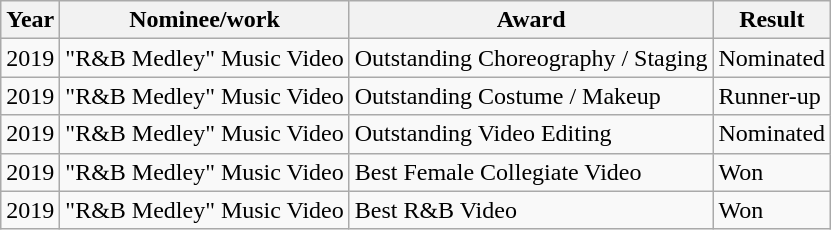<table class="wikitable">
<tr>
<th>Year</th>
<th>Nominee/work</th>
<th>Award</th>
<th>Result</th>
</tr>
<tr>
<td>2019</td>
<td>"R&B Medley" Music Video</td>
<td>Outstanding Choreography / Staging</td>
<td>Nominated</td>
</tr>
<tr>
<td>2019</td>
<td>"R&B Medley" Music Video</td>
<td>Outstanding Costume / Makeup</td>
<td>Runner-up</td>
</tr>
<tr>
<td>2019</td>
<td>"R&B Medley" Music Video</td>
<td>Outstanding Video Editing</td>
<td>Nominated</td>
</tr>
<tr>
<td>2019</td>
<td>"R&B Medley" Music Video</td>
<td>Best Female Collegiate Video</td>
<td>Won</td>
</tr>
<tr>
<td>2019</td>
<td>"R&B Medley" Music Video</td>
<td>Best R&B Video</td>
<td>Won</td>
</tr>
</table>
